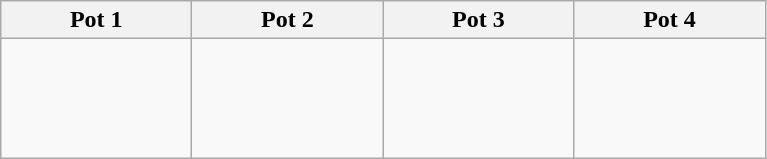<table class=wikitable>
<tr>
<th width=120>Pot 1</th>
<th width=120>Pot 2</th>
<th width=120>Pot 3</th>
<th width=120>Pot 4</th>
</tr>
<tr>
<td><br><br><br><br></td>
<td><br><br><br><br></td>
<td><br><br><br><br></td>
<td><br><br><br><br></td>
</tr>
</table>
